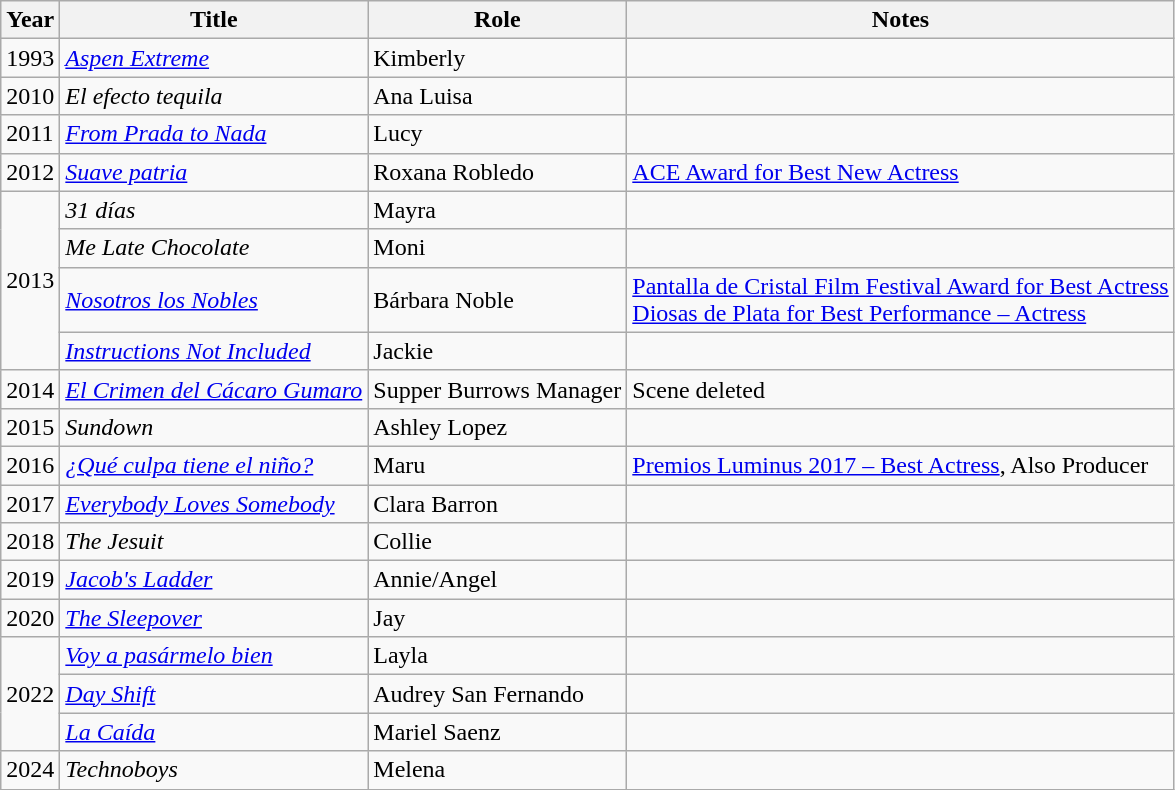<table class="wikitable sortable">
<tr>
<th>Year</th>
<th>Title</th>
<th>Role</th>
<th>Notes</th>
</tr>
<tr>
<td>1993</td>
<td><em><a href='#'>Aspen Extreme</a></em></td>
<td>Kimberly</td>
<td></td>
</tr>
<tr>
<td>2010</td>
<td><em>El efecto tequila</em></td>
<td>Ana Luisa</td>
<td></td>
</tr>
<tr>
<td>2011</td>
<td><em><a href='#'>From Prada to Nada</a></em></td>
<td>Lucy</td>
<td></td>
</tr>
<tr>
<td>2012</td>
<td><em><a href='#'>Suave patria</a></em></td>
<td>Roxana Robledo</td>
<td><a href='#'>ACE Award for Best New Actress</a></td>
</tr>
<tr>
<td rowspan=4>2013</td>
<td><em>31 días </em></td>
<td>Mayra</td>
<td></td>
</tr>
<tr>
<td><em>Me Late Chocolate</em></td>
<td>Moni</td>
<td></td>
</tr>
<tr>
<td><em><a href='#'>Nosotros los Nobles</a></em></td>
<td>Bárbara Noble</td>
<td><a href='#'>Pantalla de Cristal Film Festival Award for Best Actress</a><br><a href='#'>Diosas de Plata for Best Performance – Actress</a></td>
</tr>
<tr>
<td><em><a href='#'>Instructions Not Included</a></em></td>
<td>Jackie</td>
<td></td>
</tr>
<tr>
<td>2014</td>
<td><em><a href='#'>El Crimen del Cácaro Gumaro</a></em></td>
<td>Supper Burrows Manager</td>
<td>Scene deleted</td>
</tr>
<tr>
<td>2015</td>
<td><em>Sundown</em></td>
<td>Ashley Lopez</td>
<td></td>
</tr>
<tr>
<td>2016</td>
<td><em><a href='#'>¿Qué culpa tiene el niño?</a></em></td>
<td>Maru</td>
<td><a href='#'>Premios Luminus 2017 – Best Actress</a>, Also Producer</td>
</tr>
<tr>
<td>2017</td>
<td><em><a href='#'>Everybody Loves Somebody</a></em></td>
<td>Clara Barron</td>
<td></td>
</tr>
<tr>
<td>2018</td>
<td><em>The Jesuit</em></td>
<td>Collie</td>
<td></td>
</tr>
<tr>
<td>2019</td>
<td><em><a href='#'>Jacob's Ladder</a></em></td>
<td>Annie/Angel</td>
<td></td>
</tr>
<tr>
<td>2020</td>
<td><em><a href='#'>The Sleepover</a></em></td>
<td>Jay</td>
<td></td>
</tr>
<tr>
<td rowspan="3">2022</td>
<td><em><a href='#'>Voy a pasármelo bien</a></em></td>
<td>Layla</td>
<td></td>
</tr>
<tr>
<td><em><a href='#'>Day Shift</a></em></td>
<td>Audrey San Fernando</td>
<td></td>
</tr>
<tr>
<td><em><a href='#'>La Caída</a></em></td>
<td>Mariel Saenz</td>
<td></td>
</tr>
<tr>
<td>2024</td>
<td><em>Technoboys</em></td>
<td>Melena</td>
<td></td>
</tr>
</table>
